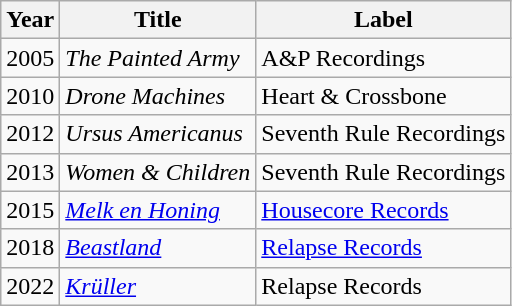<table class="wikitable">
<tr>
<th>Year</th>
<th>Title</th>
<th>Label</th>
</tr>
<tr>
<td>2005</td>
<td><em>The Painted Army</em></td>
<td>A&P Recordings</td>
</tr>
<tr>
<td>2010</td>
<td><em>Drone Machines</em></td>
<td>Heart & Crossbone</td>
</tr>
<tr>
<td>2012</td>
<td><em>Ursus Americanus</em></td>
<td>Seventh Rule Recordings</td>
</tr>
<tr>
<td>2013</td>
<td><em>Women & Children</em></td>
<td>Seventh Rule Recordings</td>
</tr>
<tr>
<td>2015</td>
<td><em><a href='#'>Melk en Honing</a></em></td>
<td><a href='#'>Housecore Records</a></td>
</tr>
<tr>
<td>2018</td>
<td><em><a href='#'>Beastland</a></em></td>
<td><a href='#'>Relapse Records</a></td>
</tr>
<tr>
<td>2022</td>
<td><em><a href='#'>Krüller</a></em></td>
<td>Relapse Records</td>
</tr>
</table>
